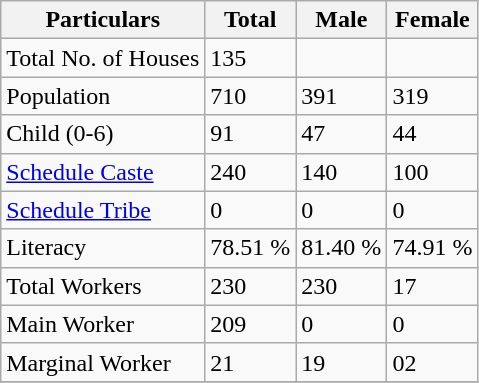<table class="wikitable sortable">
<tr>
<th>Particulars</th>
<th>Total</th>
<th>Male</th>
<th>Female</th>
</tr>
<tr>
<td>Total No. of Houses</td>
<td>135</td>
<td></td>
<td></td>
</tr>
<tr>
<td>Population</td>
<td>710</td>
<td>391</td>
<td>319</td>
</tr>
<tr>
<td>Child (0-6)</td>
<td>91</td>
<td>47</td>
<td>44</td>
</tr>
<tr>
<td><a href='#'>Schedule Caste</a></td>
<td>240</td>
<td>140</td>
<td>100</td>
</tr>
<tr>
<td><a href='#'>Schedule Tribe</a></td>
<td>0</td>
<td>0</td>
<td>0</td>
</tr>
<tr>
<td>Literacy</td>
<td>78.51   %</td>
<td>81.40    %</td>
<td>74.91   %</td>
</tr>
<tr>
<td>Total Workers</td>
<td>230</td>
<td>230</td>
<td>17</td>
</tr>
<tr>
<td>Main Worker</td>
<td>209</td>
<td>0</td>
<td>0</td>
</tr>
<tr>
<td>Marginal Worker</td>
<td>21</td>
<td>19</td>
<td>02</td>
</tr>
<tr>
</tr>
</table>
